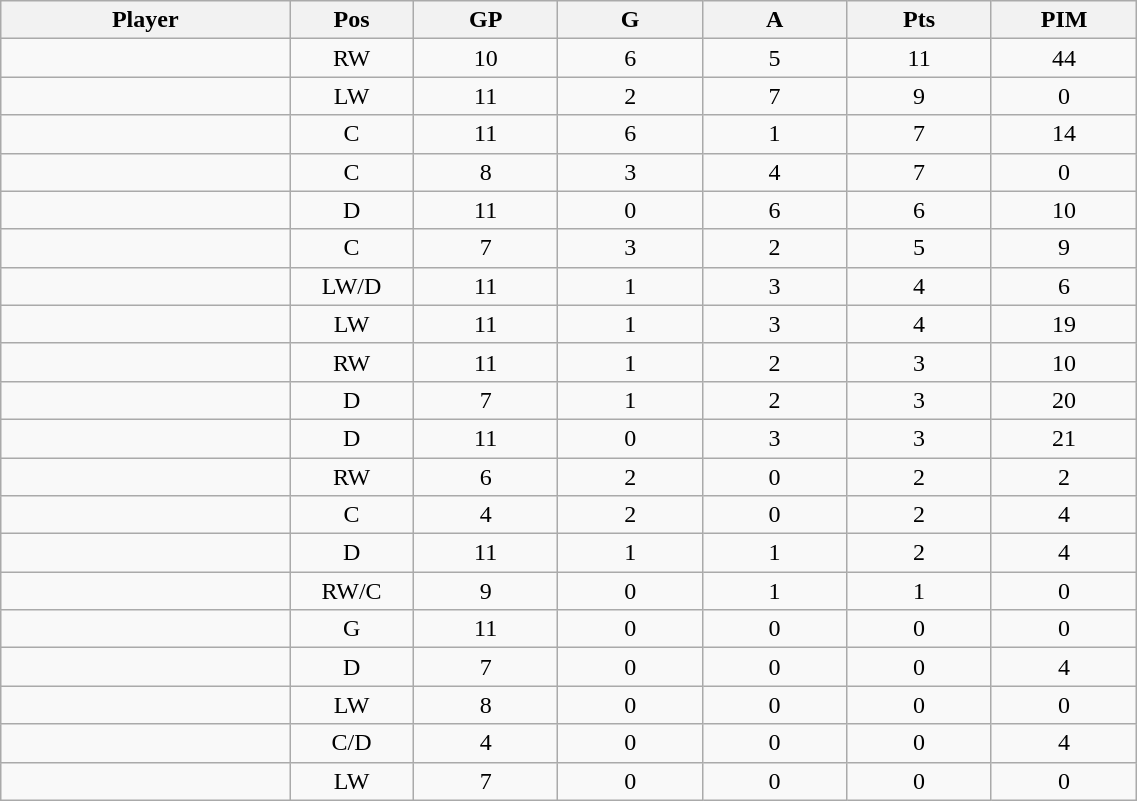<table class="wikitable sortable" width="60%">
<tr ALIGN="center">
<th bgcolor="#DDDDFF" width="10%">Player</th>
<th bgcolor="#DDDDFF" width="3%" title="Position">Pos</th>
<th bgcolor="#DDDDFF" width="5%" title="Games played">GP</th>
<th bgcolor="#DDDDFF" width="5%" title="Goals">G</th>
<th bgcolor="#DDDDFF" width="5%" title="Assists">A</th>
<th bgcolor="#DDDDFF" width="5%" title="Points">Pts</th>
<th bgcolor="#DDDDFF" width="5%" title="Penalties in Minutes">PIM</th>
</tr>
<tr align="center">
<td align="right"></td>
<td>RW</td>
<td>10</td>
<td>6</td>
<td>5</td>
<td>11</td>
<td>44</td>
</tr>
<tr align="center">
<td align="right"></td>
<td>LW</td>
<td>11</td>
<td>2</td>
<td>7</td>
<td>9</td>
<td>0</td>
</tr>
<tr align="center">
<td align="right"></td>
<td>C</td>
<td>11</td>
<td>6</td>
<td>1</td>
<td>7</td>
<td>14</td>
</tr>
<tr align="center">
<td align="right"></td>
<td>C</td>
<td>8</td>
<td>3</td>
<td>4</td>
<td>7</td>
<td>0</td>
</tr>
<tr align="center">
<td align="right"></td>
<td>D</td>
<td>11</td>
<td>0</td>
<td>6</td>
<td>6</td>
<td>10</td>
</tr>
<tr align="center">
<td align="right"></td>
<td>C</td>
<td>7</td>
<td>3</td>
<td>2</td>
<td>5</td>
<td>9</td>
</tr>
<tr align="center">
<td align="right"></td>
<td>LW/D</td>
<td>11</td>
<td>1</td>
<td>3</td>
<td>4</td>
<td>6</td>
</tr>
<tr align="center">
<td align="right"></td>
<td>LW</td>
<td>11</td>
<td>1</td>
<td>3</td>
<td>4</td>
<td>19</td>
</tr>
<tr align="center">
<td align="right"></td>
<td>RW</td>
<td>11</td>
<td>1</td>
<td>2</td>
<td>3</td>
<td>10</td>
</tr>
<tr align="center">
<td align="right"></td>
<td>D</td>
<td>7</td>
<td>1</td>
<td>2</td>
<td>3</td>
<td>20</td>
</tr>
<tr align="center">
<td align="right"></td>
<td>D</td>
<td>11</td>
<td>0</td>
<td>3</td>
<td>3</td>
<td>21</td>
</tr>
<tr align="center">
<td align="right"></td>
<td>RW</td>
<td>6</td>
<td>2</td>
<td>0</td>
<td>2</td>
<td>2</td>
</tr>
<tr align="center">
<td align="right"></td>
<td>C</td>
<td>4</td>
<td>2</td>
<td>0</td>
<td>2</td>
<td>4</td>
</tr>
<tr align="center">
<td align="right"></td>
<td>D</td>
<td>11</td>
<td>1</td>
<td>1</td>
<td>2</td>
<td>4</td>
</tr>
<tr align="center">
<td align="right"></td>
<td>RW/C</td>
<td>9</td>
<td>0</td>
<td>1</td>
<td>1</td>
<td>0</td>
</tr>
<tr align="center">
<td align="right"></td>
<td>G</td>
<td>11</td>
<td>0</td>
<td>0</td>
<td>0</td>
<td>0</td>
</tr>
<tr align="center">
<td align="right"></td>
<td>D</td>
<td>7</td>
<td>0</td>
<td>0</td>
<td>0</td>
<td>4</td>
</tr>
<tr align="center">
<td align="right"></td>
<td>LW</td>
<td>8</td>
<td>0</td>
<td>0</td>
<td>0</td>
<td>0</td>
</tr>
<tr align="center">
<td align="right"></td>
<td>C/D</td>
<td>4</td>
<td>0</td>
<td>0</td>
<td>0</td>
<td>4</td>
</tr>
<tr align="center">
<td align="right"></td>
<td>LW</td>
<td>7</td>
<td>0</td>
<td>0</td>
<td>0</td>
<td>0</td>
</tr>
</table>
